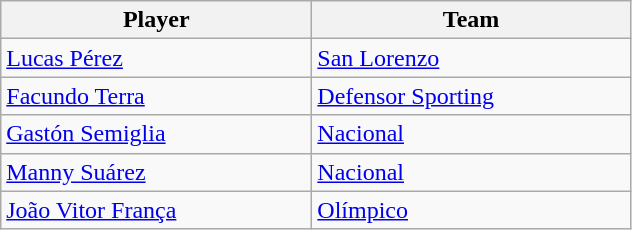<table | class="wikitable">
<tr>
<th style="width:200px;">Player</th>
<th style="width:205px;">Team</th>
</tr>
<tr>
<td> <a href='#'>Lucas Pérez</a></td>
<td> <a href='#'>San Lorenzo</a></td>
</tr>
<tr>
<td> <a href='#'>Facundo Terra</a></td>
<td> <a href='#'>Defensor Sporting</a></td>
</tr>
<tr>
<td> <a href='#'>Gastón Semiglia</a></td>
<td> <a href='#'>Nacional</a></td>
</tr>
<tr>
<td> <a href='#'>Manny Suárez</a></td>
<td> <a href='#'>Nacional</a></td>
</tr>
<tr>
<td> <a href='#'>João Vitor França</a></td>
<td> <a href='#'>Olímpico</a></td>
</tr>
</table>
